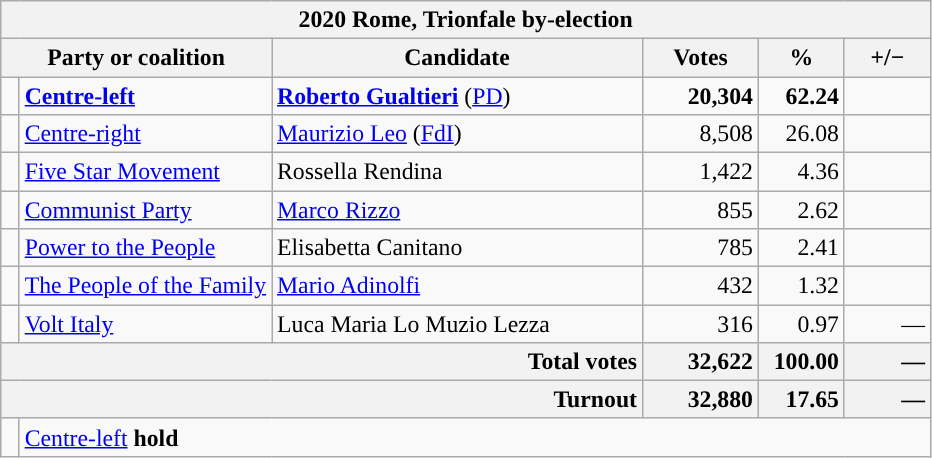<table class = "wikitable" style="font-size:99%;">
<tr>
<td colspan=6 style = "background-color:#F2F2F2; text-align:center;"><strong>2020 Rome, Trionfale by-election</strong></td>
</tr>
<tr>
<th style = "width: 160px;" colspan=2>Party or coalition</th>
<th style = "width: 240px;">Candidate</th>
<th style = "width: 70px;">Votes</th>
<th style = "width: 50px;">%</th>
<th style = "width: 50px;">+/−</th>
</tr>
<tr>
<td style="width: 5px;background-color:"></td>
<td><strong><a href='#'>Centre-left</a></strong></td>
<td><strong><a href='#'>Roberto Gualtieri</a></strong> (<a href='#'>PD</a>)</td>
<td style = text-align:right;"><strong>20,304</strong></td>
<td style = text-align:right;"><strong>62.24</strong></td>
<td style = text-align:right;"></td>
</tr>
<tr>
<td style="background-color:"></td>
<td><a href='#'>Centre-right</a></td>
<td><a href='#'>Maurizio Leo</a> (<a href='#'>FdI</a>)</td>
<td style = "text-align:right;">8,508</td>
<td style = "text-align:right;">26.08</td>
<td style = "text-align:right;"></td>
</tr>
<tr>
<td style="background-color:"></td>
<td><a href='#'>Five Star Movement</a></td>
<td>Rossella Rendina</td>
<td style = "text-align:right;">1,422</td>
<td style = "text-align:right;">4.36</td>
<td style = "text-align:right;"></td>
</tr>
<tr>
<td style="background-color:"></td>
<td><a href='#'>Communist Party</a></td>
<td><a href='#'>Marco Rizzo</a></td>
<td style="text-align:right;">855</td>
<td style="text-align:right;">2.62</td>
<td style="text-align:right;"></td>
</tr>
<tr>
<td style="background-color:"></td>
<td><a href='#'>Power to the People</a></td>
<td>Elisabetta Canitano</td>
<td style = "text-align:right;">785</td>
<td style = "text-align:right;">2.41</td>
<td style = "text-align:right;"></td>
</tr>
<tr>
<td style="background-color:"></td>
<td><a href='#'>The People of the Family</a></td>
<td><a href='#'>Mario Adinolfi</a></td>
<td style = "text-align:right;">432</td>
<td style = "text-align:right;">1.32</td>
<td style = "text-align:right;"></td>
</tr>
<tr>
<td style="background-color:"></td>
<td><a href='#'>Volt Italy</a></td>
<td>Luca Maria Lo Muzio Lezza</td>
<td style="text-align:right;">316</td>
<td style="text-align:right;">0.97</td>
<td style="text-align:right;">—</td>
</tr>
<tr>
<td colspan=3 style = "background-color:#F2F2F2; text-align:right;"><strong>Total votes</strong></td>
<td style = "background-color:#F2F2F2; text-align:right;"><strong>32,622</strong></td>
<td style = "background-color:#F2F2F2; text-align:right;"><strong>100.00</strong></td>
<td style = "background-color:#F2F2F2; text-align:right;"><strong>—</strong></td>
</tr>
<tr>
<td colspan=3 style = "background-color:#F2F2F2; text-align:right;"><strong>Turnout</strong></td>
<td style = "background-color:#F2F2F2; text-align:right;"><strong>32,880</strong></td>
<td style = "background-color:#F2F2F2; text-align:right;"><strong>17.65</strong></td>
<td style = "background-color:#F2F2F2; text-align:right;"><strong>—</strong></td>
</tr>
<tr>
<td style="background-color:"></td>
<td colspan=5 style = "text-align:left;"><a href='#'>Centre-left</a> <strong>hold</strong></td>
</tr>
</table>
